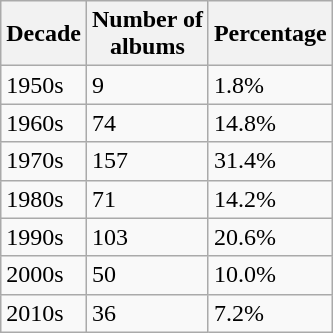<table class="wikitable sortable">
<tr>
<th>Decade</th>
<th>Number of <br> albums</th>
<th>Percentage</th>
</tr>
<tr>
<td>1950s</td>
<td>9</td>
<td>1.8%</td>
</tr>
<tr>
<td>1960s</td>
<td>74</td>
<td>14.8%</td>
</tr>
<tr>
<td>1970s</td>
<td>157</td>
<td>31.4%</td>
</tr>
<tr>
<td>1980s</td>
<td>71</td>
<td>14.2%</td>
</tr>
<tr>
<td>1990s</td>
<td>103</td>
<td>20.6%</td>
</tr>
<tr>
<td>2000s</td>
<td>50</td>
<td>10.0%</td>
</tr>
<tr>
<td>2010s</td>
<td>36</td>
<td>7.2%</td>
</tr>
</table>
